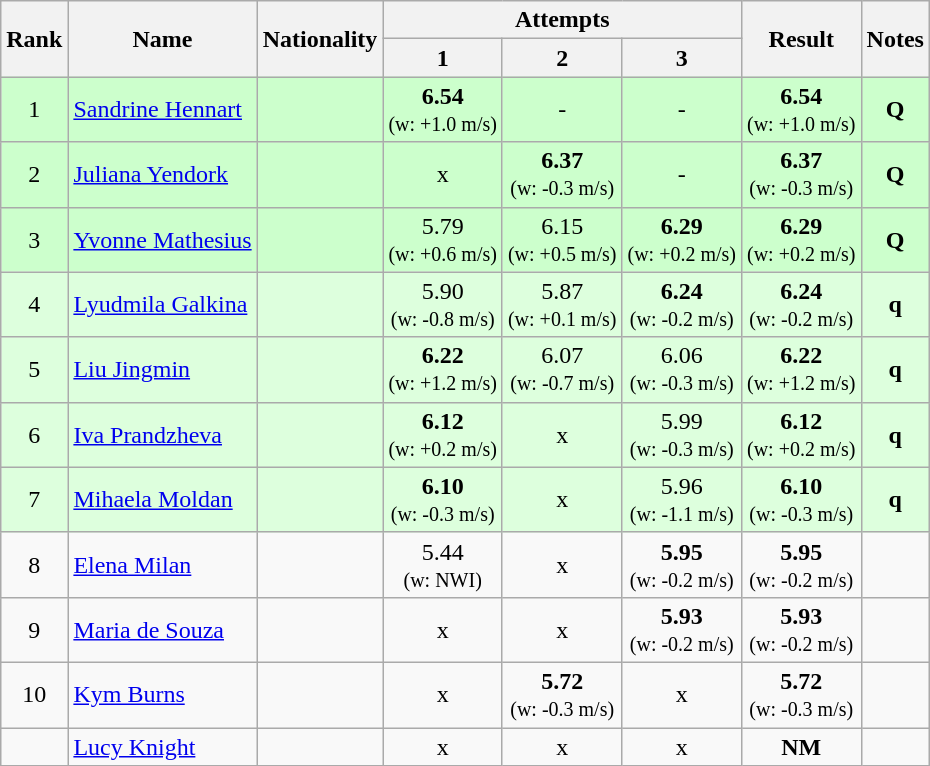<table class="wikitable sortable" style="text-align:center">
<tr>
<th rowspan=2>Rank</th>
<th rowspan=2>Name</th>
<th rowspan=2>Nationality</th>
<th colspan=3>Attempts</th>
<th rowspan=2>Result</th>
<th rowspan=2>Notes</th>
</tr>
<tr>
<th>1</th>
<th>2</th>
<th>3</th>
</tr>
<tr bgcolor=ccffcc>
<td>1</td>
<td align=left><a href='#'>Sandrine Hennart</a></td>
<td align=left></td>
<td><strong>6.54</strong><br><small>(w: +1.0 m/s)</small></td>
<td>-</td>
<td>-</td>
<td><strong>6.54</strong> <br><small>(w: +1.0 m/s)</small></td>
<td><strong>Q</strong></td>
</tr>
<tr bgcolor=ccffcc>
<td>2</td>
<td align=left><a href='#'>Juliana Yendork</a></td>
<td align=left></td>
<td>x</td>
<td><strong>6.37</strong><br><small>(w: -0.3 m/s)</small></td>
<td>-</td>
<td><strong>6.37</strong> <br><small>(w: -0.3 m/s)</small></td>
<td><strong>Q</strong></td>
</tr>
<tr bgcolor=ccffcc>
<td>3</td>
<td align=left><a href='#'>Yvonne Mathesius</a></td>
<td align=left></td>
<td>5.79<br><small>(w: +0.6 m/s)</small></td>
<td>6.15<br><small>(w: +0.5 m/s)</small></td>
<td><strong>6.29</strong><br><small>(w: +0.2 m/s)</small></td>
<td><strong>6.29</strong> <br><small>(w: +0.2 m/s)</small></td>
<td><strong>Q</strong></td>
</tr>
<tr bgcolor=ddffdd>
<td>4</td>
<td align=left><a href='#'>Lyudmila Galkina</a></td>
<td align=left></td>
<td>5.90<br><small>(w: -0.8 m/s)</small></td>
<td>5.87<br><small>(w: +0.1 m/s)</small></td>
<td><strong>6.24</strong><br><small>(w: -0.2 m/s)</small></td>
<td><strong>6.24</strong> <br><small>(w: -0.2 m/s)</small></td>
<td><strong>q</strong></td>
</tr>
<tr bgcolor=ddffdd>
<td>5</td>
<td align=left><a href='#'>Liu Jingmin</a></td>
<td align=left></td>
<td><strong>6.22</strong><br><small>(w: +1.2 m/s)</small></td>
<td>6.07<br><small>(w: -0.7 m/s)</small></td>
<td>6.06<br><small>(w: -0.3 m/s)</small></td>
<td><strong>6.22</strong> <br><small>(w: +1.2 m/s)</small></td>
<td><strong>q</strong></td>
</tr>
<tr bgcolor=ddffdd>
<td>6</td>
<td align=left><a href='#'>Iva Prandzheva</a></td>
<td align=left></td>
<td><strong>6.12</strong><br><small>(w: +0.2 m/s)</small></td>
<td>x</td>
<td>5.99<br><small>(w: -0.3 m/s)</small></td>
<td><strong>6.12</strong> <br><small>(w: +0.2 m/s)</small></td>
<td><strong>q</strong></td>
</tr>
<tr bgcolor=ddffdd>
<td>7</td>
<td align=left><a href='#'>Mihaela Moldan</a></td>
<td align=left></td>
<td><strong>6.10</strong><br><small>(w: -0.3 m/s)</small></td>
<td>x</td>
<td>5.96<br><small>(w: -1.1 m/s)</small></td>
<td><strong>6.10</strong> <br><small>(w: -0.3 m/s)</small></td>
<td><strong>q</strong></td>
</tr>
<tr>
<td>8</td>
<td align=left><a href='#'>Elena Milan</a></td>
<td align=left></td>
<td>5.44<br><small>(w: NWI)</small></td>
<td>x</td>
<td><strong>5.95</strong><br><small>(w: -0.2 m/s)</small></td>
<td><strong>5.95</strong> <br><small>(w: -0.2 m/s)</small></td>
<td></td>
</tr>
<tr>
<td>9</td>
<td align=left><a href='#'>Maria de Souza</a></td>
<td align=left></td>
<td>x</td>
<td>x</td>
<td><strong>5.93</strong><br><small>(w: -0.2 m/s)</small></td>
<td><strong>5.93</strong> <br><small>(w: -0.2 m/s)</small></td>
<td></td>
</tr>
<tr>
<td>10</td>
<td align=left><a href='#'>Kym Burns</a></td>
<td align=left></td>
<td>x</td>
<td><strong>5.72</strong><br><small>(w: -0.3 m/s)</small></td>
<td>x</td>
<td><strong>5.72</strong> <br><small>(w: -0.3 m/s)</small></td>
<td></td>
</tr>
<tr>
<td></td>
<td align=left><a href='#'>Lucy Knight</a></td>
<td align=left></td>
<td>x</td>
<td>x</td>
<td>x</td>
<td><strong>NM</strong></td>
<td></td>
</tr>
</table>
